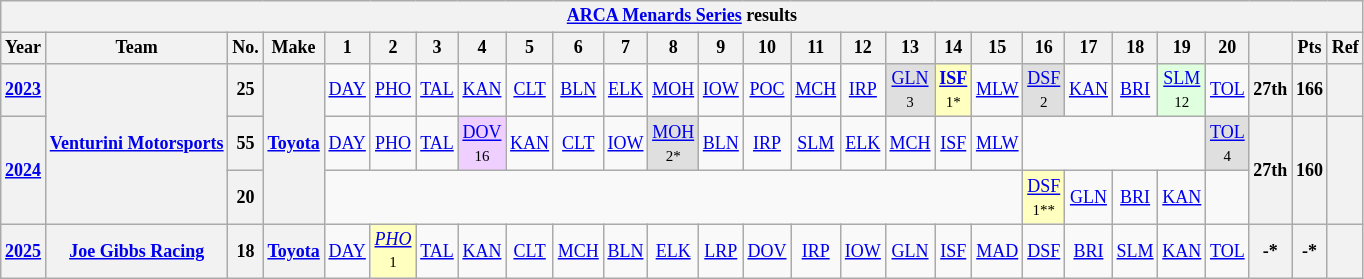<table class="wikitable" style="text-align:center; font-size:75%">
<tr>
<th colspan=27><a href='#'>ARCA Menards Series</a> results</th>
</tr>
<tr>
<th>Year</th>
<th>Team</th>
<th>No.</th>
<th>Make</th>
<th>1</th>
<th>2</th>
<th>3</th>
<th>4</th>
<th>5</th>
<th>6</th>
<th>7</th>
<th>8</th>
<th>9</th>
<th>10</th>
<th>11</th>
<th>12</th>
<th>13</th>
<th>14</th>
<th>15</th>
<th>16</th>
<th>17</th>
<th>18</th>
<th>19</th>
<th>20</th>
<th></th>
<th>Pts</th>
<th>Ref</th>
</tr>
<tr>
<th><a href='#'>2023</a></th>
<th rowspan=3><a href='#'>Venturini Motorsports</a></th>
<th>25</th>
<th rowspan=3><a href='#'>Toyota</a></th>
<td><a href='#'>DAY</a></td>
<td><a href='#'>PHO</a></td>
<td><a href='#'>TAL</a></td>
<td><a href='#'>KAN</a></td>
<td><a href='#'>CLT</a></td>
<td><a href='#'>BLN</a></td>
<td><a href='#'>ELK</a></td>
<td><a href='#'>MOH</a></td>
<td><a href='#'>IOW</a></td>
<td><a href='#'>POC</a></td>
<td><a href='#'>MCH</a></td>
<td><a href='#'>IRP</a></td>
<td style="background:#DFDFDF;"><a href='#'>GLN</a><br><small>3</small></td>
<td style="background:#FFFFBF;"><strong><a href='#'>ISF</a></strong><br><small>1*</small></td>
<td><a href='#'>MLW</a></td>
<td style="background:#DFDFDF;"><a href='#'>DSF</a><br><small>2</small></td>
<td><a href='#'>KAN</a></td>
<td><a href='#'>BRI</a></td>
<td style="background:#DFFFDF;"><a href='#'>SLM</a><br><small>12</small></td>
<td><a href='#'>TOL</a></td>
<th>27th</th>
<th>166</th>
<th></th>
</tr>
<tr>
<th rowspan=2><a href='#'>2024</a></th>
<th>55</th>
<td><a href='#'>DAY</a></td>
<td><a href='#'>PHO</a></td>
<td><a href='#'>TAL</a></td>
<td style="background:#EFCFFF;"><a href='#'>DOV</a><br><small>16</small></td>
<td><a href='#'>KAN</a></td>
<td><a href='#'>CLT</a></td>
<td><a href='#'>IOW</a></td>
<td style="background:#DFDFDF;"><a href='#'>MOH</a><br><small>2*</small></td>
<td><a href='#'>BLN</a></td>
<td><a href='#'>IRP</a></td>
<td><a href='#'>SLM</a></td>
<td><a href='#'>ELK</a></td>
<td><a href='#'>MCH</a></td>
<td><a href='#'>ISF</a></td>
<td><a href='#'>MLW</a></td>
<td colspan=4></td>
<td style="background:#DFDFDF;"><a href='#'>TOL</a><br><small>4</small></td>
<th rowspan=2>27th</th>
<th rowspan=2>160</th>
<th rowspan=2></th>
</tr>
<tr>
<th>20</th>
<td colspan=15></td>
<td style="background:#FFFFBF;"><a href='#'>DSF</a><br><small>1**</small></td>
<td><a href='#'>GLN</a></td>
<td><a href='#'>BRI</a></td>
<td><a href='#'>KAN</a></td>
<td></td>
</tr>
<tr>
<th><a href='#'>2025</a></th>
<th><a href='#'>Joe Gibbs Racing</a></th>
<th>18</th>
<th><a href='#'>Toyota</a></th>
<td><a href='#'>DAY</a></td>
<td style="background:#FFFFBF;"><em><a href='#'>PHO</a></em><br><small>1</small></td>
<td><a href='#'>TAL</a></td>
<td><a href='#'>KAN</a></td>
<td><a href='#'>CLT</a></td>
<td><a href='#'>MCH</a></td>
<td><a href='#'>BLN</a></td>
<td><a href='#'>ELK</a></td>
<td><a href='#'>LRP</a></td>
<td><a href='#'>DOV</a></td>
<td><a href='#'>IRP</a></td>
<td><a href='#'>IOW</a></td>
<td><a href='#'>GLN</a></td>
<td><a href='#'>ISF</a></td>
<td><a href='#'>MAD</a></td>
<td><a href='#'>DSF</a></td>
<td><a href='#'>BRI</a></td>
<td><a href='#'>SLM</a></td>
<td><a href='#'>KAN</a></td>
<td><a href='#'>TOL</a></td>
<th>-*</th>
<th>-*</th>
<th></th>
</tr>
</table>
